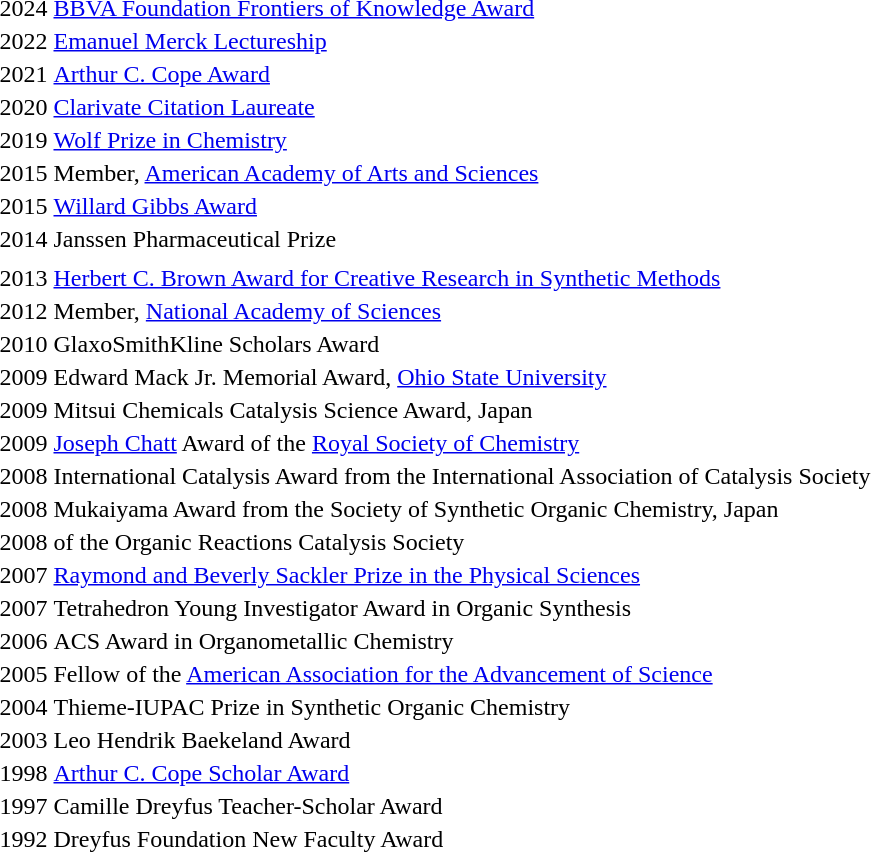<table class="sortable">
<tr>
<td>2024</td>
<td><a href='#'>BBVA Foundation Frontiers of Knowledge Award</a></td>
</tr>
<tr>
<td>2022</td>
<td><a href='#'>Emanuel Merck Lectureship</a></td>
</tr>
<tr>
<td>2021</td>
<td><a href='#'>Arthur C. Cope Award</a></td>
</tr>
<tr>
<td>2020</td>
<td><a href='#'>Clarivate Citation Laureate</a></td>
</tr>
<tr>
<td>2019</td>
<td><a href='#'>Wolf Prize in Chemistry</a></td>
</tr>
<tr>
<td>2015</td>
<td>Member, <a href='#'>American Academy of Arts and Sciences</a></td>
</tr>
<tr>
<td>2015</td>
<td><a href='#'>Willard Gibbs Award</a></td>
</tr>
<tr>
<td>2014</td>
<td>Janssen Pharmaceutical Prize</td>
</tr>
<tr>
</tr>
<tr 2014 || Nagoya Medal of Organic Chemistry>
</tr>
<tr>
<td>2013</td>
<td><a href='#'>Herbert C. Brown Award for Creative Research in Synthetic Methods</a></td>
</tr>
<tr>
<td>2012</td>
<td>Member, <a href='#'>National Academy of Sciences</a></td>
</tr>
<tr>
<td>2010</td>
<td>GlaxoSmithKline Scholars Award</td>
</tr>
<tr>
<td>2009</td>
<td>Edward Mack Jr. Memorial Award, <a href='#'>Ohio State University</a></td>
</tr>
<tr>
<td>2009</td>
<td>Mitsui Chemicals Catalysis Science Award, Japan</td>
</tr>
<tr>
<td>2009</td>
<td><a href='#'>Joseph Chatt</a> Award of the <a href='#'>Royal Society of Chemistry</a></td>
</tr>
<tr>
<td>2008</td>
<td>International Catalysis Award from the International Association of Catalysis Society</td>
</tr>
<tr>
<td>2008</td>
<td>Mukaiyama Award from the Society of Synthetic Organic Chemistry, Japan</td>
</tr>
<tr>
<td>2008</td>
<td> of the Organic Reactions Catalysis Society</td>
</tr>
<tr>
<td>2007</td>
<td><a href='#'>Raymond and Beverly Sackler Prize in the Physical Sciences</a></td>
</tr>
<tr>
<td>2007</td>
<td>Tetrahedron Young Investigator Award in Organic Synthesis</td>
</tr>
<tr>
<td>2006</td>
<td>ACS Award in Organometallic Chemistry</td>
</tr>
<tr>
<td>2005</td>
<td>Fellow of the <a href='#'>American Association for the Advancement of Science</a></td>
</tr>
<tr>
<td>2004</td>
<td>Thieme-IUPAC Prize in Synthetic Organic Chemistry</td>
</tr>
<tr>
<td>2003</td>
<td>Leo Hendrik Baekeland Award</td>
</tr>
<tr>
<td>1998</td>
<td><a href='#'>Arthur C. Cope Scholar Award</a></td>
</tr>
<tr>
<td>1997</td>
<td>Camille Dreyfus Teacher-Scholar Award</td>
</tr>
<tr>
<td>1992</td>
<td>Dreyfus Foundation New Faculty Award</td>
</tr>
</table>
